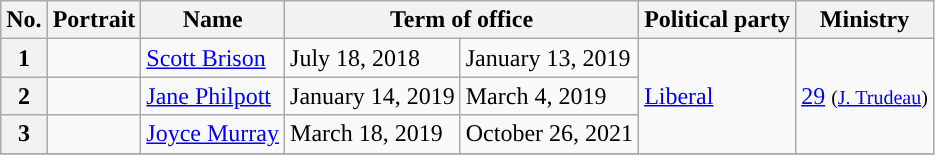<table class="wikitable">
<tr>
<th>No.</th>
<th>Portrait</th>
<th>Name</th>
<th colspan=2>Term of office</th>
<th>Political party</th>
<th>Ministry</th>
</tr>
<tr>
<th style="background:">1</th>
<td></td>
<td><a href='#'>Scott Brison</a></td>
<td>July 18, 2018</td>
<td>January 13, 2019</td>
<td rowspan="3"><a href='#'>Liberal</a></td>
<td rowspan="3"><a href='#'>29</a> <small>(<a href='#'>J. Trudeau</a>)</small></td>
</tr>
<tr>
<th style="background:">2</th>
<td></td>
<td><a href='#'>Jane Philpott</a></td>
<td>January 14, 2019</td>
<td>March 4, 2019</td>
</tr>
<tr>
<th style="background:">3</th>
<td></td>
<td><a href='#'>Joyce Murray</a></td>
<td>March 18, 2019</td>
<td>October 26, 2021</td>
</tr>
<tr>
</tr>
</table>
